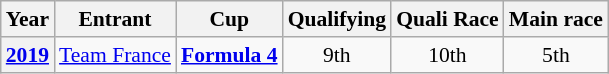<table class="wikitable" style="text-align:center; font-size:90%">
<tr>
<th>Year</th>
<th>Entrant</th>
<th>Cup</th>
<th>Qualifying</th>
<th>Quali Race</th>
<th>Main race</th>
</tr>
<tr>
<th><a href='#'>2019</a></th>
<td> <a href='#'>Team France</a></td>
<td><a href='#'><strong><span>Formula 4</span></strong></a></td>
<td>9th</td>
<td>10th</td>
<td>5th</td>
</tr>
</table>
